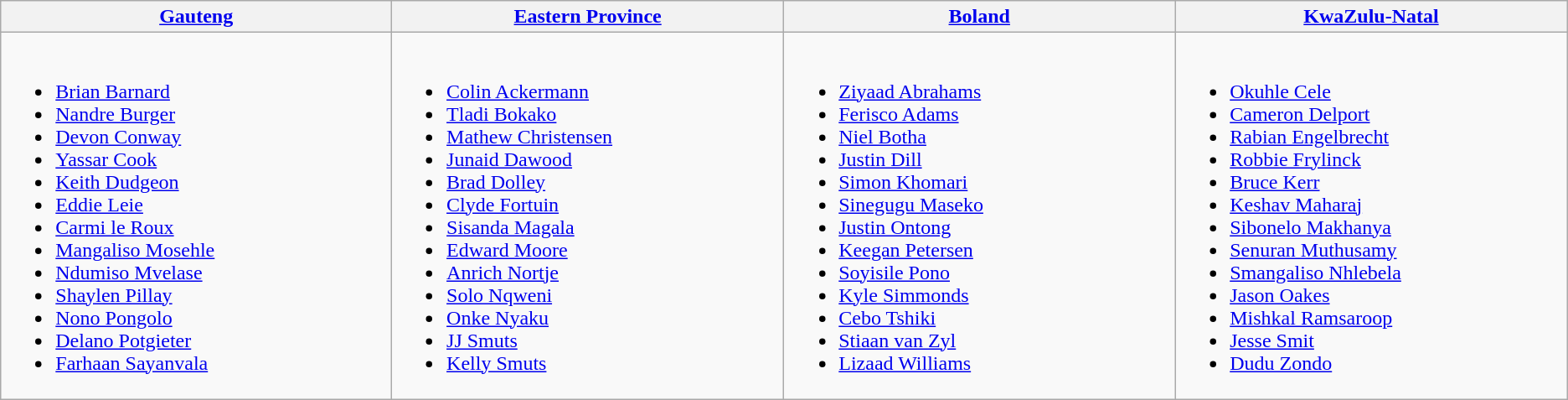<table class="wikitable">
<tr>
<th width=330> <a href='#'>Gauteng</a></th>
<th width=330> <a href='#'>Eastern Province</a></th>
<th width=330> <a href='#'>Boland</a></th>
<th width=330> <a href='#'>KwaZulu-Natal</a></th>
</tr>
<tr>
<td valign=top><br><ul><li><a href='#'>Brian Barnard</a></li><li><a href='#'>Nandre Burger</a></li><li><a href='#'>Devon Conway</a></li><li><a href='#'>Yassar Cook</a></li><li><a href='#'>Keith Dudgeon</a></li><li><a href='#'>Eddie Leie</a></li><li><a href='#'>Carmi le Roux</a></li><li><a href='#'>Mangaliso Mosehle</a></li><li><a href='#'>Ndumiso Mvelase</a></li><li><a href='#'>Shaylen Pillay</a></li><li><a href='#'>Nono Pongolo</a></li><li><a href='#'>Delano Potgieter</a></li><li><a href='#'>Farhaan Sayanvala</a></li></ul></td>
<td valign=top><br><ul><li><a href='#'>Colin Ackermann</a></li><li><a href='#'>Tladi Bokako</a></li><li><a href='#'>Mathew Christensen</a></li><li><a href='#'>Junaid Dawood</a></li><li><a href='#'>Brad Dolley</a></li><li><a href='#'>Clyde Fortuin</a></li><li><a href='#'>Sisanda Magala</a></li><li><a href='#'>Edward Moore</a></li><li><a href='#'>Anrich Nortje</a></li><li><a href='#'>Solo Nqweni</a></li><li><a href='#'>Onke Nyaku</a></li><li><a href='#'>JJ Smuts</a></li><li><a href='#'>Kelly Smuts</a></li></ul></td>
<td valign=top><br><ul><li><a href='#'>Ziyaad Abrahams</a></li><li><a href='#'>Ferisco Adams</a></li><li><a href='#'>Niel Botha</a></li><li><a href='#'>Justin Dill</a></li><li><a href='#'>Simon Khomari</a></li><li><a href='#'>Sinegugu Maseko</a></li><li><a href='#'>Justin Ontong</a></li><li><a href='#'>Keegan Petersen</a></li><li><a href='#'>Soyisile Pono</a></li><li><a href='#'>Kyle Simmonds</a></li><li><a href='#'>Cebo Tshiki</a></li><li><a href='#'>Stiaan van Zyl</a></li><li><a href='#'>Lizaad Williams</a></li></ul></td>
<td valign=top><br><ul><li><a href='#'>Okuhle Cele</a></li><li><a href='#'>Cameron Delport</a></li><li><a href='#'>Rabian Engelbrecht</a></li><li><a href='#'>Robbie Frylinck</a></li><li><a href='#'>Bruce Kerr</a></li><li><a href='#'>Keshav Maharaj</a></li><li><a href='#'>Sibonelo Makhanya</a></li><li><a href='#'>Senuran Muthusamy</a></li><li><a href='#'>Smangaliso Nhlebela</a></li><li><a href='#'>Jason Oakes</a></li><li><a href='#'>Mishkal Ramsaroop</a></li><li><a href='#'>Jesse Smit</a></li><li><a href='#'>Dudu Zondo</a></li></ul></td>
</tr>
</table>
